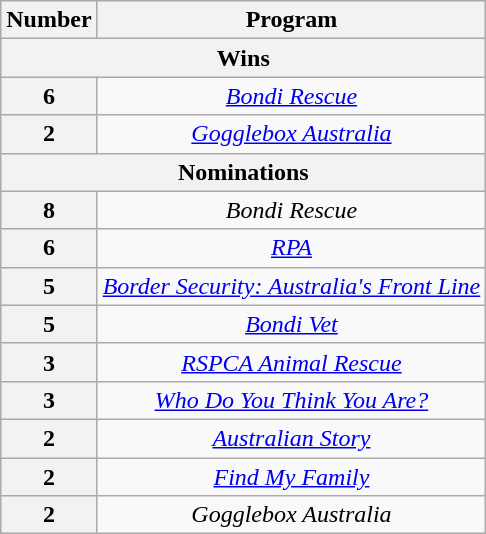<table class="wikitable" style="text-align:center;">
<tr>
<th scope="col" style="width:55px;">Number</th>
<th scope="col" style="text-align:center;">Program</th>
</tr>
<tr>
<th colspan="2">Wins</th>
</tr>
<tr>
<th scope="row" style="text-align:center;">6</th>
<td><em><a href='#'>Bondi Rescue</a></em></td>
</tr>
<tr>
<th scope="row" style="text-align:center;">2</th>
<td><em><a href='#'>Gogglebox Australia</a></em></td>
</tr>
<tr>
<th colspan="2">Nominations</th>
</tr>
<tr>
<th scope="row" style="text-align:center;">8</th>
<td><em>Bondi Rescue</em></td>
</tr>
<tr>
<th scope="row" style="text-align:center;">6</th>
<td><em><a href='#'>RPA</a></em></td>
</tr>
<tr>
<th scope="row" style="text-align:center;">5</th>
<td><em><a href='#'>Border Security: Australia's Front Line</a></em></td>
</tr>
<tr>
<th scope="row" style="text-align:center;">5</th>
<td><em><a href='#'>Bondi Vet</a></em></td>
</tr>
<tr>
<th scope="row" style="text-align:center;">3</th>
<td><em><a href='#'>RSPCA Animal Rescue</a></em></td>
</tr>
<tr>
<th scope="row" style="text-align:center;">3</th>
<td><em><a href='#'>Who Do You Think You Are?</a></em></td>
</tr>
<tr>
<th scope="row" style="text-align:center;">2</th>
<td><em><a href='#'>Australian Story</a></em></td>
</tr>
<tr>
<th scope="row" style="text-align:center;">2</th>
<td><em><a href='#'>Find My Family</a></em></td>
</tr>
<tr>
<th scope="row" style="text-align:center;">2</th>
<td><em>Gogglebox Australia</em></td>
</tr>
</table>
